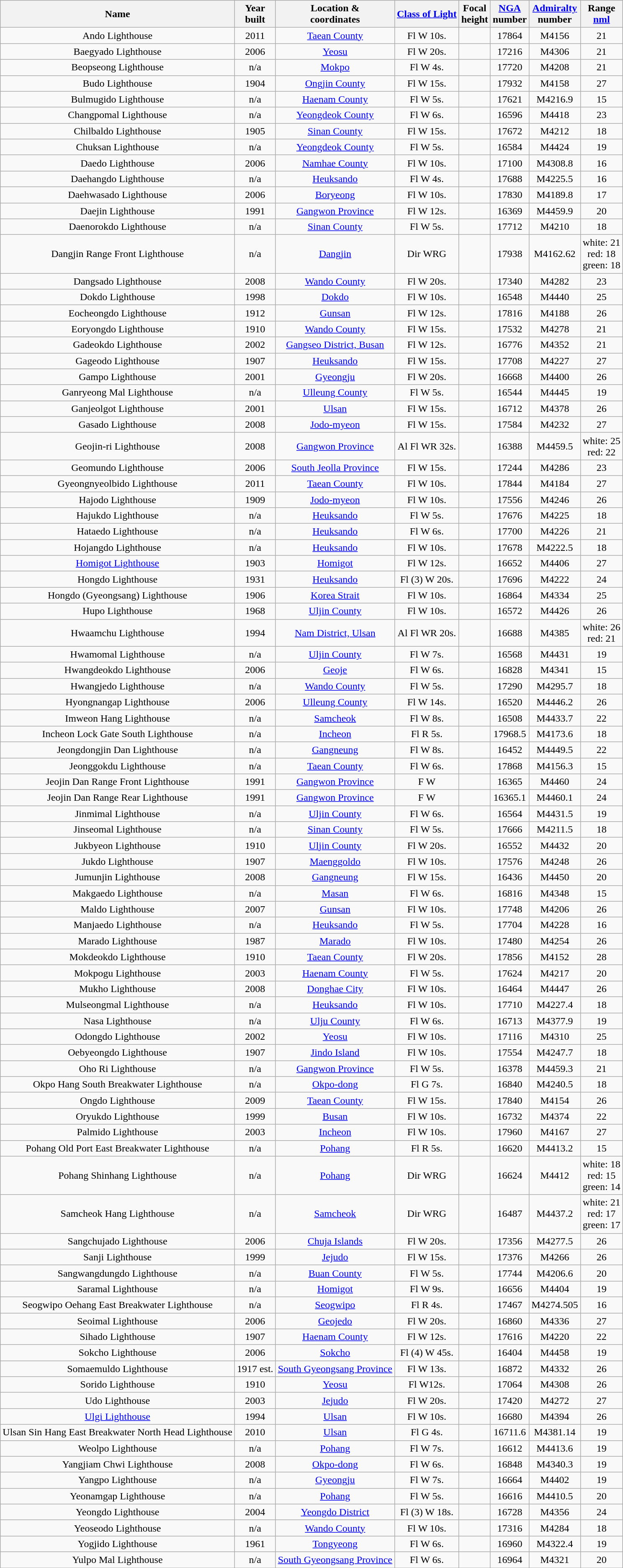<table class="wikitable sortable" style="margin:auto;text-align:center">
<tr>
<th>Name</th>
<th>Year<br>built</th>
<th>Location &<br> coordinates</th>
<th><a href='#'>Class of Light</a></th>
<th>Focal<br>height</th>
<th><a href='#'>NGA</a><br>number</th>
<th><a href='#'>Admiralty</a><br>number</th>
<th>Range<br><a href='#'>nml</a></th>
</tr>
<tr>
<td>Ando Lighthouse</td>
<td>2011</td>
<td><a href='#'>Taean County</a><br></td>
<td>Fl W 10s.</td>
<td></td>
<td>17864</td>
<td>M4156</td>
<td>21</td>
</tr>
<tr>
<td>Baegyado Lighthouse</td>
<td>2006</td>
<td><a href='#'>Yeosu</a><br></td>
<td>Fl W 20s.</td>
<td></td>
<td>17216</td>
<td>M4306</td>
<td>21</td>
</tr>
<tr>
<td>Beopseong Lighthouse</td>
<td>n/a</td>
<td><a href='#'>Mokpo </a><br></td>
<td>Fl W 4s.</td>
<td></td>
<td>17720</td>
<td>M4208</td>
<td>21</td>
</tr>
<tr>
<td>Budo Lighthouse</td>
<td>1904</td>
<td><a href='#'>Ongjin County</a><br></td>
<td>Fl W 15s.</td>
<td></td>
<td>17932</td>
<td>M4158</td>
<td>27</td>
</tr>
<tr>
<td>Bulmugido Lighthouse</td>
<td>n/a</td>
<td><a href='#'>Haenam County</a><br></td>
<td>Fl W 5s.</td>
<td></td>
<td>17621</td>
<td>M4216.9</td>
<td>15</td>
</tr>
<tr>
<td>Changpomal Lighthouse</td>
<td>n/a</td>
<td><a href='#'>Yeongdeok County</a><br></td>
<td>Fl W 6s.</td>
<td></td>
<td>16596</td>
<td>M4418</td>
<td>23</td>
</tr>
<tr>
<td>Chilbaldo Lighthouse</td>
<td>1905</td>
<td><a href='#'>Sinan County</a><br></td>
<td>Fl W 15s.</td>
<td></td>
<td>17672</td>
<td>M4212</td>
<td>18</td>
</tr>
<tr>
<td>Chuksan Lighthouse</td>
<td>n/a</td>
<td><a href='#'>Yeongdeok County</a><br></td>
<td>Fl W 5s.</td>
<td></td>
<td>16584</td>
<td>M4424</td>
<td>19</td>
</tr>
<tr>
<td>Daedo Lighthouse</td>
<td>2006</td>
<td><a href='#'>Namhae County</a><br></td>
<td>Fl W 10s.</td>
<td></td>
<td>17100</td>
<td>M4308.8</td>
<td>16</td>
</tr>
<tr>
<td>Daehangdo Lighthouse</td>
<td>n/a</td>
<td><a href='#'>Heuksando</a><br></td>
<td>Fl W 4s.</td>
<td></td>
<td>17688</td>
<td>M4225.5</td>
<td>16</td>
</tr>
<tr>
<td>Daehwasado Lighthouse</td>
<td>2006</td>
<td><a href='#'>Boryeong</a><br></td>
<td>Fl W 10s.</td>
<td></td>
<td>17830</td>
<td>M4189.8</td>
<td>17</td>
</tr>
<tr>
<td>Daejin Lighthouse</td>
<td>1991</td>
<td><a href='#'>Gangwon Province</a><br> </td>
<td>Fl W 12s.</td>
<td></td>
<td>16369</td>
<td>M4459.9</td>
<td>20</td>
</tr>
<tr>
<td>Daenorokdo Lighthouse</td>
<td>n/a</td>
<td><a href='#'>Sinan County</a><br> </td>
<td>Fl W 5s.</td>
<td></td>
<td>17712</td>
<td>M4210</td>
<td>18</td>
</tr>
<tr>
<td>Dangjin Range Front Lighthouse</td>
<td>n/a</td>
<td><a href='#'>Dangjin</a><br></td>
<td>Dir WRG</td>
<td></td>
<td>17938</td>
<td>M4162.62</td>
<td>white: 21<br>red: 18<br>green: 18</td>
</tr>
<tr>
<td>Dangsado Lighthouse</td>
<td>2008</td>
<td><a href='#'>Wando County</a><br></td>
<td>Fl W 20s.</td>
<td></td>
<td>17340</td>
<td>M4282</td>
<td>23</td>
</tr>
<tr>
<td>Dokdo Lighthouse</td>
<td>1998</td>
<td><a href='#'>Dokdo</a><br></td>
<td>Fl W 10s.</td>
<td></td>
<td>16548</td>
<td>M4440</td>
<td>25</td>
</tr>
<tr>
<td>Eocheongdo Lighthouse</td>
<td>1912</td>
<td><a href='#'>Gunsan</a><br></td>
<td>Fl W 12s.</td>
<td></td>
<td>17816</td>
<td>M4188</td>
<td>26</td>
</tr>
<tr>
<td>Eoryongdo Lighthouse</td>
<td>1910</td>
<td><a href='#'>Wando County</a><br></td>
<td>Fl W 15s.</td>
<td></td>
<td>17532</td>
<td>M4278</td>
<td>21</td>
</tr>
<tr>
<td>Gadeokdo Lighthouse</td>
<td>2002</td>
<td><a href='#'>Gangseo District, Busan</a><br></td>
<td>Fl W 12s.</td>
<td></td>
<td>16776</td>
<td>M4352</td>
<td>21</td>
</tr>
<tr>
<td>Gageodo Lighthouse</td>
<td>1907</td>
<td><a href='#'>Heuksando</a><br></td>
<td>Fl W 15s.</td>
<td></td>
<td>17708</td>
<td>M4227</td>
<td>27</td>
</tr>
<tr>
<td>Gampo Lighthouse</td>
<td>2001</td>
<td><a href='#'>Gyeongju</a><br></td>
<td>Fl W 20s.</td>
<td></td>
<td>16668</td>
<td>M4400</td>
<td>26</td>
</tr>
<tr>
<td>Ganryeong Mal Lighthouse</td>
<td>n/a</td>
<td><a href='#'>Ulleung County</a><br></td>
<td>Fl W 5s.</td>
<td></td>
<td>16544</td>
<td>M4445</td>
<td>19</td>
</tr>
<tr>
<td>Ganjeolgot Lighthouse</td>
<td>2001</td>
<td><a href='#'>Ulsan</a><br></td>
<td>Fl W 15s.</td>
<td></td>
<td>16712</td>
<td>M4378</td>
<td>26</td>
</tr>
<tr>
<td>Gasado Lighthouse</td>
<td>2008</td>
<td><a href='#'>Jodo-myeon</a><br></td>
<td>Fl W 15s.</td>
<td></td>
<td>17584</td>
<td>M4232</td>
<td>27</td>
</tr>
<tr>
<td>Geojin-ri Lighthouse</td>
<td>2008</td>
<td><a href='#'>Gangwon Province</a><br></td>
<td>Al Fl WR 32s.</td>
<td></td>
<td>16388</td>
<td>M4459.5</td>
<td>white: 25<br>red: 22</td>
</tr>
<tr>
<td>Geomundo Lighthouse</td>
<td>2006</td>
<td><a href='#'>South Jeolla Province</a><br></td>
<td>Fl W 15s.</td>
<td></td>
<td>17244</td>
<td>M4286</td>
<td>23</td>
</tr>
<tr>
<td>Gyeongnyeolbido Lighthouse</td>
<td>2011</td>
<td><a href='#'>Taean County</a><br></td>
<td>Fl W 10s.</td>
<td></td>
<td>17844</td>
<td>M4184</td>
<td>27</td>
</tr>
<tr>
<td>Hajodo Lighthouse</td>
<td>1909</td>
<td><a href='#'>Jodo-myeon</a><br></td>
<td>Fl W 10s.</td>
<td></td>
<td>17556</td>
<td>M4246</td>
<td>26</td>
</tr>
<tr>
<td>Hajukdo Lighthouse</td>
<td>n/a</td>
<td><a href='#'>Heuksando</a><br></td>
<td>Fl W 5s.</td>
<td></td>
<td>17676</td>
<td>M4225</td>
<td>18</td>
</tr>
<tr>
<td>Hataedo Lighthouse</td>
<td>n/a</td>
<td><a href='#'>Heuksando</a><br></td>
<td>Fl W 6s.</td>
<td></td>
<td>17700</td>
<td>M4226</td>
<td>21</td>
</tr>
<tr>
<td>Hojangdo Lighthouse</td>
<td>n/a</td>
<td><a href='#'>Heuksando</a><br></td>
<td>Fl W 10s.</td>
<td></td>
<td>17678</td>
<td>M4222.5</td>
<td>18</td>
</tr>
<tr>
<td><a href='#'>Homigot Lighthouse</a></td>
<td>1903</td>
<td><a href='#'>Homigot</a><br></td>
<td>Fl W 12s.</td>
<td></td>
<td>16652</td>
<td>M4406</td>
<td>27</td>
</tr>
<tr>
<td>Hongdo Lighthouse</td>
<td>1931</td>
<td><a href='#'>Heuksando</a><br></td>
<td>Fl (3) W 20s.</td>
<td></td>
<td>17696</td>
<td>M4222</td>
<td>24</td>
</tr>
<tr>
<td>Hongdo (Gyeongsang) Lighthouse</td>
<td>1906</td>
<td><a href='#'>Korea Strait</a><br> </td>
<td>Fl W 10s.</td>
<td></td>
<td>16864</td>
<td>M4334</td>
<td>25</td>
</tr>
<tr>
<td>Hupo Lighthouse</td>
<td>1968</td>
<td><a href='#'>Uljin County</a><br></td>
<td>Fl W 10s.</td>
<td></td>
<td>16572</td>
<td>M4426</td>
<td>26</td>
</tr>
<tr>
<td>Hwaamchu Lighthouse</td>
<td>1994</td>
<td><a href='#'>Nam District, Ulsan</a><br></td>
<td>Al Fl WR 20s.</td>
<td></td>
<td>16688</td>
<td>M4385</td>
<td>white: 26<br>red: 21</td>
</tr>
<tr>
<td>Hwamomal Lighthouse</td>
<td>n/a</td>
<td><a href='#'>Uljin County</a><br></td>
<td>Fl W 7s.</td>
<td></td>
<td>16568</td>
<td>M4431</td>
<td>19</td>
</tr>
<tr>
<td>Hwangdeokdo Lighthouse</td>
<td>2006</td>
<td><a href='#'>Geoje</a><br></td>
<td>Fl W 6s.</td>
<td></td>
<td>16828</td>
<td>M4341</td>
<td>15</td>
</tr>
<tr>
<td>Hwangjedo Lighthouse</td>
<td>n/a</td>
<td><a href='#'>Wando County</a><br> </td>
<td>Fl W 5s.</td>
<td></td>
<td>17290</td>
<td>M4295.7</td>
<td>18</td>
</tr>
<tr>
<td>Hyongnangap Lighthouse</td>
<td>2006</td>
<td><a href='#'>Ulleung County</a><br></td>
<td>Fl W 14s.</td>
<td></td>
<td>16520</td>
<td>M4446.2</td>
<td>26</td>
</tr>
<tr>
<td>Imweon Hang Lighthouse</td>
<td>n/a</td>
<td><a href='#'>Samcheok</a><br> </td>
<td>Fl W 8s.</td>
<td></td>
<td>16508</td>
<td>M4433.7</td>
<td>22</td>
</tr>
<tr>
<td>Incheon Lock Gate South Lighthouse</td>
<td>n/a</td>
<td><a href='#'>Incheon</a><br></td>
<td>Fl R 5s.</td>
<td></td>
<td>17968.5</td>
<td>M4173.6</td>
<td>18</td>
</tr>
<tr>
<td>Jeongdongjin Dan Lighthouse</td>
<td>n/a</td>
<td><a href='#'>Gangneung</a><br></td>
<td>Fl W 8s.</td>
<td></td>
<td>16452</td>
<td>M4449.5</td>
<td>22</td>
</tr>
<tr>
<td>Jeonggokdu Lighthouse</td>
<td>n/a</td>
<td><a href='#'>Taean County</a><br></td>
<td>Fl W 6s.</td>
<td></td>
<td>17868</td>
<td>M4156.3</td>
<td>15</td>
</tr>
<tr>
<td>Jeojin Dan Range Front Lighthouse</td>
<td>1991</td>
<td><a href='#'>Gangwon Province</a><br></td>
<td>F W</td>
<td></td>
<td>16365</td>
<td>M4460</td>
<td>24</td>
</tr>
<tr>
<td>Jeojin Dan Range Rear Lighthouse</td>
<td>1991</td>
<td><a href='#'>Gangwon Province</a><br></td>
<td>F W</td>
<td></td>
<td>16365.1</td>
<td>M4460.1</td>
<td>24</td>
</tr>
<tr>
<td>Jinmimal Lighthouse</td>
<td>n/a</td>
<td><a href='#'>Uljin County</a><br></td>
<td>Fl W 6s.</td>
<td></td>
<td>16564</td>
<td>M4431.5</td>
<td>19</td>
</tr>
<tr>
<td>Jinseomal Lighthouse</td>
<td>n/a</td>
<td><a href='#'>Sinan County</a><br> </td>
<td>Fl W 5s.</td>
<td></td>
<td>17666</td>
<td>M4211.5</td>
<td>18</td>
</tr>
<tr>
<td>Jukbyeon Lighthouse</td>
<td>1910</td>
<td><a href='#'>Uljin County</a><br></td>
<td>Fl W 20s.</td>
<td></td>
<td>16552</td>
<td>M4432</td>
<td>20</td>
</tr>
<tr>
<td>Jukdo Lighthouse</td>
<td>1907</td>
<td><a href='#'>Maenggoldo</a><br></td>
<td>Fl W 10s.</td>
<td></td>
<td>17576</td>
<td>M4248</td>
<td>26</td>
</tr>
<tr>
<td>Jumunjin Lighthouse</td>
<td>2008</td>
<td><a href='#'>Gangneung</a><br></td>
<td>Fl W 15s.</td>
<td></td>
<td>16436</td>
<td>M4450</td>
<td>20</td>
</tr>
<tr>
<td>Makgaedo Lighthouse</td>
<td>n/a</td>
<td><a href='#'>Masan</a><br> </td>
<td>Fl W 6s.</td>
<td></td>
<td>16816</td>
<td>M4348</td>
<td>15</td>
</tr>
<tr>
<td>Maldo Lighthouse</td>
<td>2007</td>
<td><a href='#'>Gunsan</a><br></td>
<td>Fl W 10s.</td>
<td></td>
<td>17748</td>
<td>M4206</td>
<td>26</td>
</tr>
<tr>
<td>Manjaedo Lighthouse</td>
<td>n/a</td>
<td><a href='#'>Heuksando</a><br></td>
<td>Fl W 5s.</td>
<td></td>
<td>17704</td>
<td>M4228</td>
<td>16</td>
</tr>
<tr>
<td>Marado Lighthouse</td>
<td>1987</td>
<td><a href='#'>Marado</a><br></td>
<td>Fl W 10s.</td>
<td></td>
<td>17480</td>
<td>M4254</td>
<td>26</td>
</tr>
<tr>
<td>Mokdeokdo Lighthouse</td>
<td>1910</td>
<td><a href='#'>Taean County</a><br></td>
<td>Fl W 20s.</td>
<td></td>
<td>17856</td>
<td>M4152</td>
<td>28</td>
</tr>
<tr>
<td>Mokpogu Lighthouse</td>
<td>2003</td>
<td><a href='#'>Haenam County</a><br></td>
<td>Fl W 5s.</td>
<td></td>
<td>17624</td>
<td>M4217</td>
<td>20</td>
</tr>
<tr>
<td>Mukho Lighthouse</td>
<td>2008</td>
<td><a href='#'>Donghae City</a><br></td>
<td>Fl W 10s.</td>
<td></td>
<td>16464</td>
<td>M4447</td>
<td>26</td>
</tr>
<tr>
<td>Mulseongmal Lighthouse</td>
<td>n/a</td>
<td><a href='#'>Heuksando</a><br></td>
<td>Fl W 10s.</td>
<td></td>
<td>17710</td>
<td>M4227.4</td>
<td>18</td>
</tr>
<tr>
<td>Nasa Lighthouse</td>
<td>n/a</td>
<td><a href='#'>Ulju County</a><br></td>
<td>Fl W 6s.</td>
<td></td>
<td>16713</td>
<td>M4377.9</td>
<td>19</td>
</tr>
<tr>
<td>Odongdo Lighthouse</td>
<td>2002</td>
<td><a href='#'>Yeosu</a><br> </td>
<td>Fl W 10s.</td>
<td></td>
<td>17116</td>
<td>M4310</td>
<td>25</td>
</tr>
<tr>
<td>Oebyeongdo Lighthouse</td>
<td>1907</td>
<td><a href='#'>Jindo Island</a><br></td>
<td>Fl W 10s.</td>
<td></td>
<td>17554</td>
<td>M4247.7</td>
<td>18</td>
</tr>
<tr>
<td>Oho Ri Lighthouse</td>
<td>n/a</td>
<td><a href='#'>Gangwon Province</a><br></td>
<td>Fl W 5s.</td>
<td></td>
<td>16378</td>
<td>M4459.3</td>
<td>21</td>
</tr>
<tr>
<td>Okpo Hang South Breakwater Lighthouse</td>
<td>n/a</td>
<td><a href='#'>Okpo-dong</a><br></td>
<td>Fl G 7s.</td>
<td></td>
<td>16840</td>
<td>M4240.5</td>
<td>18</td>
</tr>
<tr>
<td>Ongdo Lighthouse</td>
<td>2009</td>
<td><a href='#'>Taean County</a><br></td>
<td>Fl W 15s.</td>
<td></td>
<td>17840</td>
<td>M4154</td>
<td>26</td>
</tr>
<tr>
<td>Oryukdo Lighthouse</td>
<td>1999</td>
<td><a href='#'>Busan</a><br></td>
<td>Fl W 10s.</td>
<td></td>
<td>16732</td>
<td>M4374</td>
<td>22</td>
</tr>
<tr>
<td>Palmido Lighthouse</td>
<td>2003</td>
<td><a href='#'>Incheon</a><br></td>
<td>Fl W 10s.</td>
<td></td>
<td>17960</td>
<td>M4167</td>
<td>27</td>
</tr>
<tr>
<td>Pohang Old Port East Breakwater Lighthouse</td>
<td>n/a</td>
<td><a href='#'>Pohang</a><br></td>
<td>Fl R 5s.</td>
<td></td>
<td>16620</td>
<td>M4413.2</td>
<td>15</td>
</tr>
<tr>
<td>Pohang Shinhang Lighthouse</td>
<td>n/a</td>
<td><a href='#'>Pohang</a><br></td>
<td>Dir WRG</td>
<td></td>
<td>16624</td>
<td>M4412</td>
<td>white: 18<br>red: 15<br>green: 14</td>
</tr>
<tr>
<td>Samcheok Hang Lighthouse</td>
<td>n/a</td>
<td><a href='#'>Samcheok</a><br></td>
<td>Dir WRG</td>
<td></td>
<td>16487</td>
<td>M4437.2</td>
<td>white: 21<br>red: 17<br>green: 17</td>
</tr>
<tr>
<td>Sangchujado Lighthouse</td>
<td>2006</td>
<td><a href='#'>Chuja Islands</a><br></td>
<td>Fl W 20s.</td>
<td></td>
<td>17356</td>
<td>M4277.5</td>
<td>26</td>
</tr>
<tr>
<td>Sanji Lighthouse</td>
<td>1999</td>
<td><a href='#'>Jejudo</a><br></td>
<td>Fl W 15s.</td>
<td></td>
<td>17376</td>
<td>M4266</td>
<td>26</td>
</tr>
<tr>
<td>Sangwangdungdo Lighthouse</td>
<td>n/a</td>
<td><a href='#'>Buan County</a><br></td>
<td>Fl W 5s.</td>
<td></td>
<td>17744</td>
<td>M4206.6</td>
<td>20</td>
</tr>
<tr>
<td>Saramal Lighthouse</td>
<td>n/a</td>
<td><a href='#'>Homigot</a><br></td>
<td>Fl W 9s.</td>
<td></td>
<td>16656</td>
<td>M4404</td>
<td>19</td>
</tr>
<tr>
<td>Seogwipo Oehang East Breakwater Lighthouse</td>
<td>n/a</td>
<td><a href='#'>Seogwipo</a><br></td>
<td>Fl R 4s.</td>
<td></td>
<td>17467</td>
<td>M4274.505</td>
<td>16</td>
</tr>
<tr>
<td>Seoimal Lighthouse</td>
<td>2006</td>
<td><a href='#'>Geojedo</a><br></td>
<td>Fl W 20s.</td>
<td></td>
<td>16860</td>
<td>M4336</td>
<td>27</td>
</tr>
<tr>
<td>Sihado Lighthouse</td>
<td>1907</td>
<td><a href='#'>Haenam County</a><br></td>
<td>Fl W 12s.</td>
<td></td>
<td>17616</td>
<td>M4220</td>
<td>22</td>
</tr>
<tr>
<td>Sokcho Lighthouse</td>
<td>2006</td>
<td><a href='#'>Sokcho</a><br></td>
<td>Fl (4) W 45s.</td>
<td></td>
<td>16404</td>
<td>M4458</td>
<td>19</td>
</tr>
<tr>
<td>Somaemuldo Lighthouse</td>
<td>1917 est.</td>
<td><a href='#'>South Gyeongsang Province</a><br></td>
<td>Fl W 13s.</td>
<td></td>
<td>16872</td>
<td>M4332</td>
<td>26</td>
</tr>
<tr>
<td>Sorido Lighthouse</td>
<td>1910</td>
<td><a href='#'>Yeosu</a><br></td>
<td>Fl W12s.</td>
<td></td>
<td>17064</td>
<td>M4308</td>
<td>26</td>
</tr>
<tr>
<td>Udo Lighthouse</td>
<td>2003</td>
<td><a href='#'>Jejudo</a><br></td>
<td>Fl W 20s.</td>
<td></td>
<td>17420</td>
<td>M4272</td>
<td>27</td>
</tr>
<tr>
<td><a href='#'>Ulgi Lighthouse</a></td>
<td>1994</td>
<td><a href='#'>Ulsan</a><br> </td>
<td>Fl W 10s.</td>
<td></td>
<td>16680</td>
<td>M4394</td>
<td>26</td>
</tr>
<tr>
<td>Ulsan Sin Hang East Breakwater North Head Lighthouse</td>
<td>2010</td>
<td><a href='#'>Ulsan</a><br></td>
<td>Fl G 4s.</td>
<td></td>
<td>16711.6</td>
<td>M4381.14</td>
<td>19</td>
</tr>
<tr>
<td>Weolpo Lighthouse</td>
<td>n/a</td>
<td><a href='#'>Pohang</a><br></td>
<td>Fl W 7s.</td>
<td></td>
<td>16612</td>
<td>M4413.6</td>
<td>19</td>
</tr>
<tr>
<td>Yangjiam Chwi Lighthouse</td>
<td>2008</td>
<td><a href='#'>Okpo-dong</a><br></td>
<td>Fl W 6s.</td>
<td></td>
<td>16848</td>
<td>M4340.3</td>
<td>19</td>
</tr>
<tr>
<td>Yangpo Lighthouse</td>
<td>n/a</td>
<td><a href='#'>Gyeongju</a><br></td>
<td>Fl W 7s.</td>
<td></td>
<td>16664</td>
<td>M4402</td>
<td>19</td>
</tr>
<tr>
<td>Yeonamgap Lighthouse</td>
<td>n/a</td>
<td><a href='#'>Pohang</a><br></td>
<td>Fl W 5s.</td>
<td></td>
<td>16616</td>
<td>M4410.5</td>
<td>20</td>
</tr>
<tr>
<td>Yeongdo Lighthouse</td>
<td>2004</td>
<td><a href='#'>Yeongdo District</a><br></td>
<td>Fl (3) W 18s.</td>
<td></td>
<td>16728</td>
<td>M4356</td>
<td>24</td>
</tr>
<tr>
<td>Yeoseodo Lighthouse</td>
<td>n/a</td>
<td><a href='#'>Wando County</a><br></td>
<td>Fl W 10s.</td>
<td></td>
<td>17316</td>
<td>M4284</td>
<td>18</td>
</tr>
<tr>
<td>Yogjido Lighthouse</td>
<td>1961</td>
<td><a href='#'>Tongyeong</a><br> </td>
<td>Fl W 6s.</td>
<td></td>
<td>16960</td>
<td>M4322.4</td>
<td>19</td>
</tr>
<tr>
<td>Yulpo Mal Lighthouse</td>
<td>n/a</td>
<td><a href='#'>South Gyeongsang Province</a><br> </td>
<td>Fl W 6s.</td>
<td></td>
<td>16964</td>
<td>M4321</td>
<td>20</td>
</tr>
<tr>
</tr>
</table>
